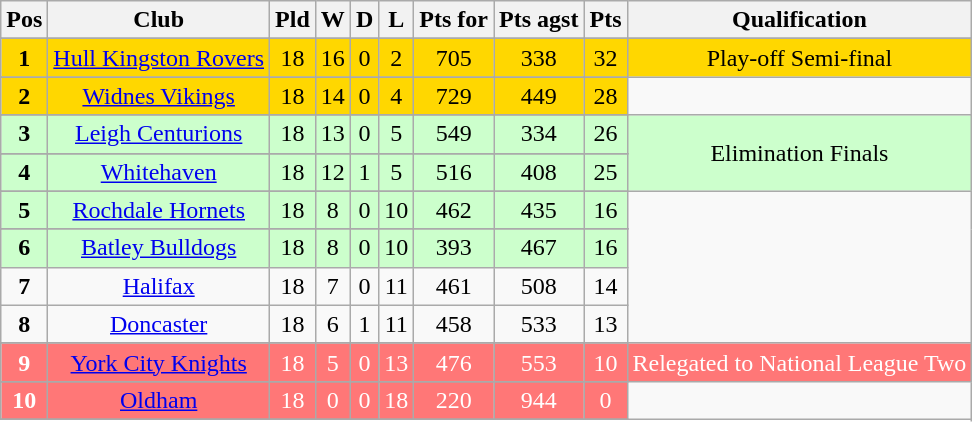<table class="wikitable" style="text-align:center;">
<tr>
<th><strong>Pos</strong></th>
<th><strong>Club</strong></th>
<th><strong>Pld</strong></th>
<th><strong>W</strong></th>
<th><strong>D</strong></th>
<th><strong>L</strong></th>
<th><strong>Pts for</strong></th>
<th><strong>Pts agst</strong></th>
<th><strong>Pts</strong></th>
<th><strong>Qualification</strong></th>
</tr>
<tr --->
</tr>
<tr align=center style="background:gold;">
<td><strong>1</strong></td>
<td> <a href='#'>Hull Kingston Rovers</a></td>
<td>18</td>
<td>16</td>
<td>0</td>
<td>2</td>
<td>705</td>
<td>338</td>
<td>32</td>
<td rowspan=2>Play-off Semi-final</td>
</tr>
<tr --->
</tr>
<tr align=center style="background:gold;">
<td><strong>2</strong></td>
<td> <a href='#'>Widnes Vikings</a></td>
<td>18</td>
<td>14</td>
<td>0</td>
<td>4</td>
<td>729</td>
<td>449</td>
<td>28</td>
</tr>
<tr --->
</tr>
<tr align=center style="background:#ccffcc;">
<td><strong>3</strong></td>
<td> <a href='#'>Leigh Centurions</a></td>
<td>18</td>
<td>13</td>
<td>0</td>
<td>5</td>
<td>549</td>
<td>334</td>
<td>26</td>
<td rowspan=4>Elimination Finals</td>
</tr>
<tr --->
</tr>
<tr align=center style="background:#ccffcc;">
<td><strong>4</strong></td>
<td> <a href='#'>Whitehaven</a></td>
<td>18</td>
<td>12</td>
<td>1</td>
<td>5</td>
<td>516</td>
<td>408</td>
<td>25</td>
</tr>
<tr --->
</tr>
<tr align=center style="background:#ccffcc;">
<td><strong>5</strong></td>
<td> <a href='#'>Rochdale Hornets</a></td>
<td>18</td>
<td>8</td>
<td>0</td>
<td>10</td>
<td>462</td>
<td>435</td>
<td>16</td>
</tr>
<tr --->
</tr>
<tr align=center style="background:#ccffcc;">
<td><strong>6</strong></td>
<td> <a href='#'>Batley Bulldogs</a></td>
<td>18</td>
<td>8</td>
<td>0</td>
<td>10</td>
<td>393</td>
<td>467</td>
<td>16</td>
</tr>
<tr --->
<td><strong>7</strong></td>
<td> <a href='#'>Halifax</a></td>
<td>18</td>
<td>7</td>
<td>0</td>
<td>11</td>
<td>461</td>
<td>508</td>
<td>14</td>
</tr>
<tr --->
<td><strong>8</strong></td>
<td> <a href='#'>Doncaster</a></td>
<td>18</td>
<td>6</td>
<td>1</td>
<td>11</td>
<td>458</td>
<td>533</td>
<td>13</td>
</tr>
<tr --->
</tr>
<tr align=center style="background:#ff7777;color:white">
<td><strong>9</strong></td>
<td> <a href='#'>York City Knights</a></td>
<td>18</td>
<td>5</td>
<td>0</td>
<td>13</td>
<td>476</td>
<td>553</td>
<td>10</td>
<td rowspan=2>Relegated to National League Two</td>
</tr>
<tr --->
</tr>
<tr align=center style="background:#ff7777;color:white">
<td><strong>10</strong></td>
<td> <a href='#'>Oldham</a></td>
<td>18</td>
<td>0</td>
<td>0</td>
<td>18</td>
<td>220</td>
<td>944</td>
<td>0</td>
</tr>
<tr --->
</tr>
</table>
